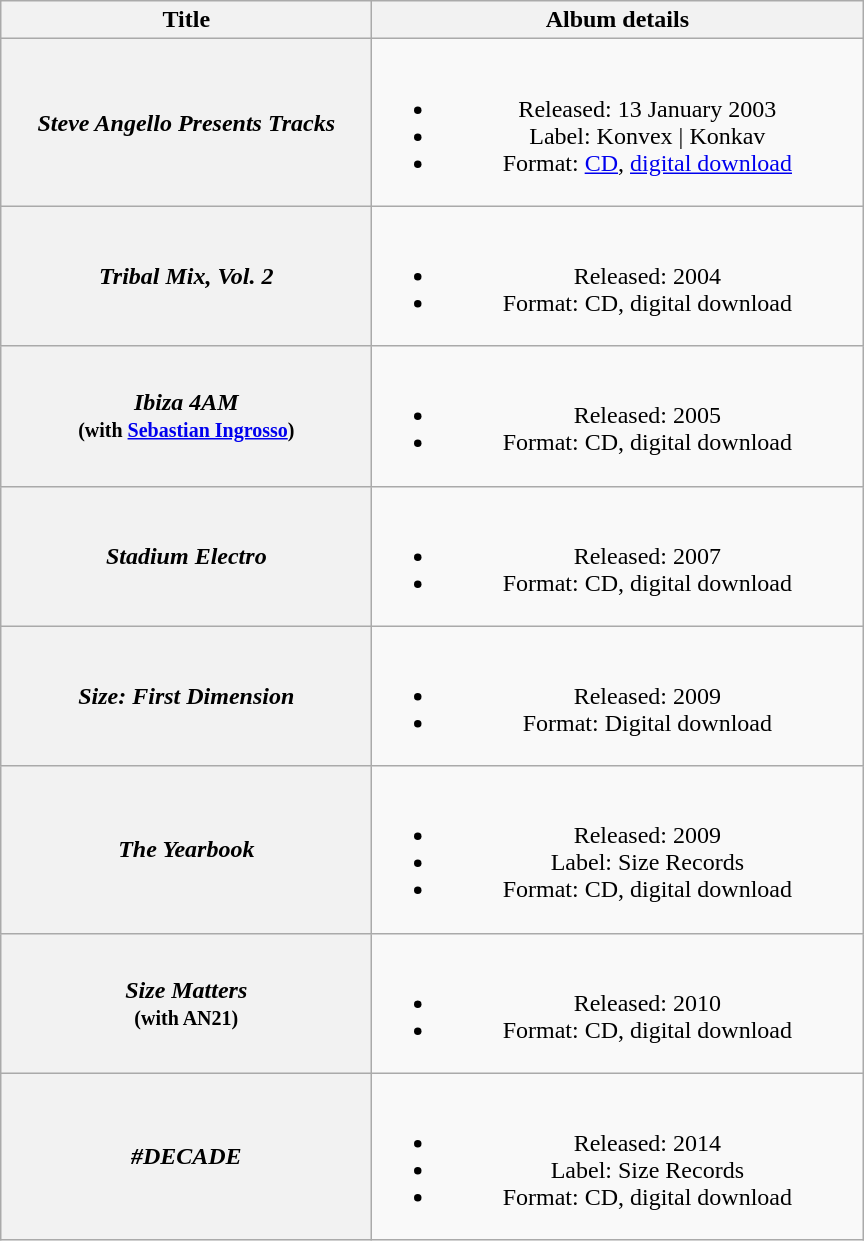<table class="wikitable plainrowheaders" style="text-align:center;">
<tr>
<th scope="col" style="width:15em;">Title</th>
<th scope="col" style="width:20em;">Album details</th>
</tr>
<tr>
<th scope="row"><em>Steve Angello Presents Tracks</em></th>
<td><br><ul><li>Released: 13 January 2003</li><li>Label: Konvex | Konkav</li><li>Format: <a href='#'>CD</a>, <a href='#'>digital download</a></li></ul></td>
</tr>
<tr>
<th scope="row"><em>Tribal Mix, Vol. 2</em></th>
<td><br><ul><li>Released: 2004</li><li>Format: CD, digital download</li></ul></td>
</tr>
<tr>
<th scope="row"><em>Ibiza 4AM</em><br><small>(with <a href='#'>Sebastian Ingrosso</a>)</small></th>
<td><br><ul><li>Released: 2005</li><li>Format: CD, digital download</li></ul></td>
</tr>
<tr>
<th scope="row"><em>Stadium Electro</em></th>
<td><br><ul><li>Released: 2007</li><li>Format: CD, digital download</li></ul></td>
</tr>
<tr>
<th scope="row"><em>Size: First Dimension</em></th>
<td><br><ul><li>Released: 2009</li><li>Format: Digital download</li></ul></td>
</tr>
<tr>
<th scope="row"><em>The Yearbook</em></th>
<td><br><ul><li>Released: 2009</li><li>Label: Size Records</li><li>Format: CD, digital download</li></ul></td>
</tr>
<tr>
<th scope="row"><em>Size Matters</em><br><small>(with AN21)</small></th>
<td><br><ul><li>Released: 2010</li><li>Format: CD, digital download</li></ul></td>
</tr>
<tr>
<th scope="row"><em>#DECADE</em></th>
<td><br><ul><li>Released: 2014</li><li>Label: Size Records</li><li>Format: CD, digital download</li></ul></td>
</tr>
</table>
